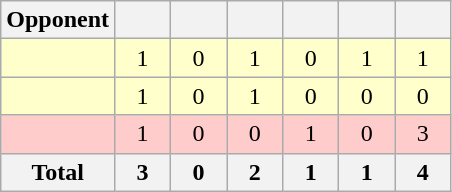<table class="wikitable sortable" style="text-align: center;">
<tr>
<th width="30">Opponent</th>
<th width="30"></th>
<th width="30"></th>
<th width="30"></th>
<th width="30"></th>
<th width="30"></th>
<th width="30"></th>
</tr>
<tr bgcolor=#FFFFCC>
<td align="left"></td>
<td>1</td>
<td>0</td>
<td>1</td>
<td>0</td>
<td>1</td>
<td>1</td>
</tr>
<tr bgcolor=#FFFFCC>
<td align="left"></td>
<td>1</td>
<td>0</td>
<td>1</td>
<td>0</td>
<td>0</td>
<td>0</td>
</tr>
<tr bgcolor=#FFCCCC>
<td align="left"></td>
<td>1</td>
<td>0</td>
<td>0</td>
<td>1</td>
<td>0</td>
<td>3</td>
</tr>
<tr>
<th>Total</th>
<th>3</th>
<th>0</th>
<th>2</th>
<th>1</th>
<th>1</th>
<th>4</th>
</tr>
</table>
